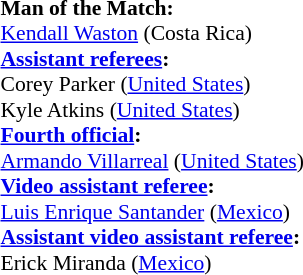<table style="width:100%; font-size:90%;">
<tr>
<td><br><strong>Man of the Match:</strong>
<br><a href='#'>Kendall Waston</a> (Costa Rica)<br><strong><a href='#'>Assistant referees</a>:</strong>
<br>Corey Parker (<a href='#'>United States</a>)
<br>Kyle Atkins (<a href='#'>United States</a>)
<br><strong><a href='#'>Fourth official</a>:</strong>
<br><a href='#'>Armando Villarreal</a> (<a href='#'>United States</a>)
<br><strong><a href='#'>Video assistant referee</a>:</strong>
<br><a href='#'>Luis Enrique Santander</a> (<a href='#'>Mexico</a>)
<br><strong><a href='#'>Assistant video assistant referee</a>:</strong>
<br>Erick Miranda (<a href='#'>Mexico</a>)</td>
</tr>
</table>
